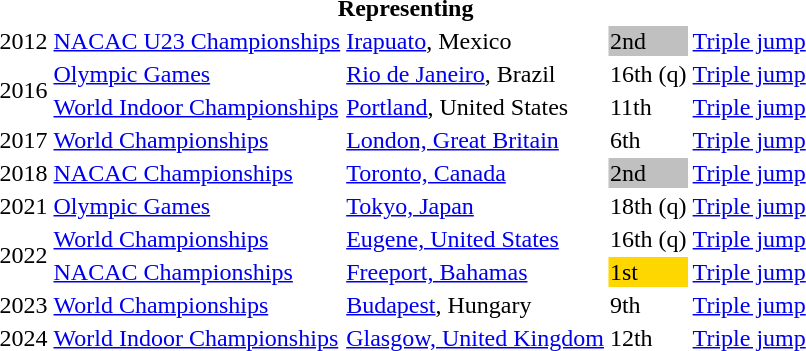<table>
<tr>
<th colspan="7">Representing </th>
</tr>
<tr>
<td>2012</td>
<td><a href='#'>NACAC U23 Championships</a></td>
<td><a href='#'>Irapuato</a>, Mexico</td>
<td bgcolor=silver>2nd</td>
<td><a href='#'>Triple jump</a></td>
<td></td>
</tr>
<tr>
<td rowspan=2>2016</td>
<td><a href='#'>Olympic Games</a></td>
<td><a href='#'>Rio de Janeiro</a>, Brazil</td>
<td>16th (q)</td>
<td><a href='#'>Triple jump</a></td>
<td></td>
</tr>
<tr>
<td><a href='#'>World Indoor Championships</a></td>
<td><a href='#'>Portland</a>, United States</td>
<td>11th</td>
<td><a href='#'>Triple jump</a></td>
<td></td>
</tr>
<tr>
<td>2017</td>
<td><a href='#'>World Championships</a></td>
<td><a href='#'>London, Great Britain</a></td>
<td>6th</td>
<td><a href='#'>Triple jump</a></td>
<td></td>
</tr>
<tr>
<td>2018</td>
<td><a href='#'>NACAC Championships</a></td>
<td><a href='#'>Toronto, Canada</a></td>
<td bgcolor=silver>2nd</td>
<td><a href='#'>Triple jump</a></td>
<td></td>
</tr>
<tr>
<td>2021</td>
<td><a href='#'>Olympic Games</a></td>
<td><a href='#'>Tokyo, Japan</a></td>
<td>18th (q)</td>
<td><a href='#'>Triple jump</a></td>
<td></td>
</tr>
<tr>
<td rowspan=2>2022</td>
<td><a href='#'>World Championships</a></td>
<td><a href='#'>Eugene, United States</a></td>
<td>16th (q)</td>
<td><a href='#'>Triple jump</a></td>
<td></td>
</tr>
<tr>
<td><a href='#'>NACAC Championships</a></td>
<td><a href='#'>Freeport, Bahamas</a></td>
<td bgcolor=gold>1st</td>
<td><a href='#'>Triple jump</a></td>
<td></td>
</tr>
<tr>
<td>2023</td>
<td><a href='#'>World Championships</a></td>
<td><a href='#'>Budapest</a>, Hungary</td>
<td>9th</td>
<td><a href='#'>Triple jump</a></td>
<td></td>
</tr>
<tr>
<td>2024</td>
<td><a href='#'>World Indoor Championships</a></td>
<td><a href='#'>Glasgow, United Kingdom</a></td>
<td>12th</td>
<td><a href='#'>Triple jump</a></td>
<td></td>
</tr>
</table>
